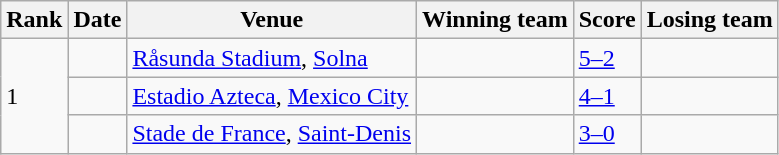<table class="wikitable sortable">
<tr>
<th>Rank</th>
<th>Date</th>
<th>Venue</th>
<th>Winning team</th>
<th>Score</th>
<th>Losing team</th>
</tr>
<tr>
<td rowspan=3>1</td>
<td></td>
<td><a href='#'>Råsunda Stadium</a>, <a href='#'>Solna</a></td>
<td></td>
<td><a href='#'>5–2</a></td>
<td></td>
</tr>
<tr>
<td></td>
<td><a href='#'>Estadio Azteca</a>, <a href='#'>Mexico City</a></td>
<td></td>
<td><a href='#'>4–1</a></td>
<td></td>
</tr>
<tr>
<td></td>
<td><a href='#'>Stade de France</a>, <a href='#'>Saint-Denis</a></td>
<td></td>
<td><a href='#'>3–0</a></td>
<td></td>
</tr>
</table>
